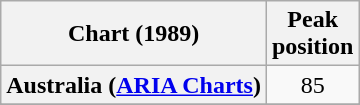<table class="wikitable sortable plainrowheaders">
<tr>
<th scope="col">Chart (1989)</th>
<th scope="col">Peak<br>position</th>
</tr>
<tr>
<th scope="row">Australia (<a href='#'>ARIA Charts</a>)</th>
<td align="center">85</td>
</tr>
<tr>
</tr>
<tr>
</tr>
<tr>
</tr>
<tr>
</tr>
<tr>
</tr>
</table>
